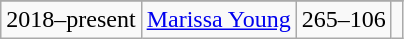<table class="wikitable">
<tr style="text-align:center;">
</tr>
<tr>
<td>2018–present</td>
<td><a href='#'>Marissa Young</a></td>
<td>265–106</td>
<td></td>
</tr>
</table>
